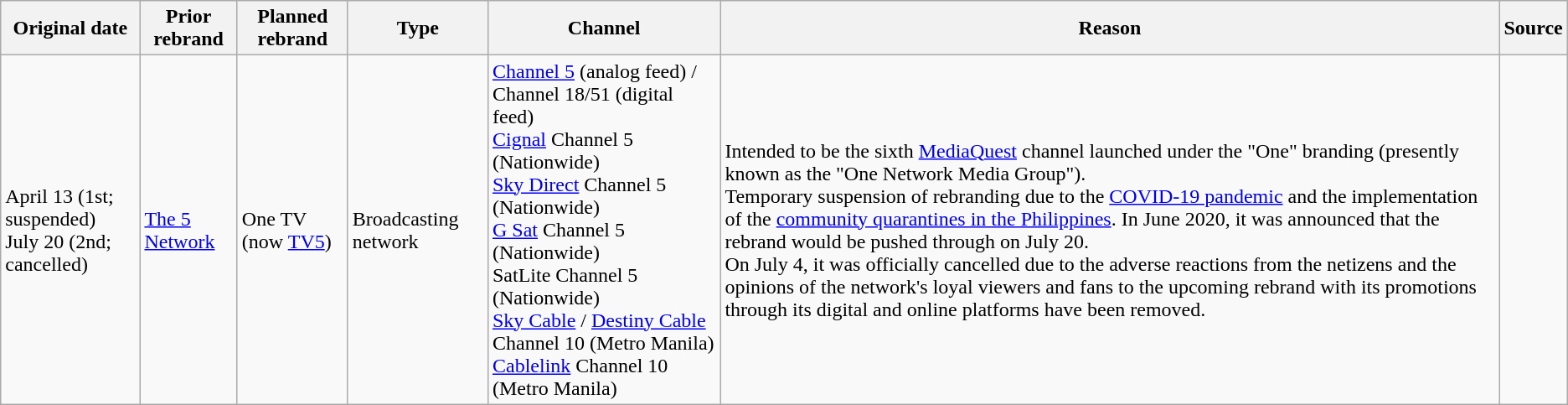<table class="wikitable">
<tr>
<th>Original date</th>
<th>Prior rebrand</th>
<th>Planned rebrand</th>
<th>Type</th>
<th>Channel</th>
<th>Reason</th>
<th>Source</th>
</tr>
<tr>
<td>April 13 (1st; suspended)<br>July 20 (2nd; cancelled)</td>
<td><a href='#'>The 5 Network</a></td>
<td>One TV (now <a href='#'>TV5</a>)</td>
<td>Broadcasting network</td>
<td><a href='#'>Channel 5</a> (analog feed) / Channel 18/51 (digital feed)<br><a href='#'>Cignal</a> Channel 5 (Nationwide)<br><a href='#'>Sky Direct</a> Channel 5 (Nationwide)<br><a href='#'>G Sat</a> Channel 5 (Nationwide)<br>SatLite Channel 5 (Nationwide)<br><a href='#'>Sky Cable</a> / <a href='#'>Destiny Cable</a> Channel 10 (Metro Manila)<br><a href='#'>Cablelink</a> Channel 10 (Metro Manila)</td>
<td>Intended to be the sixth <a href='#'>MediaQuest</a> channel launched under the "One" branding (presently known as the "One Network Media Group").<br>Temporary suspension of rebranding due to the <a href='#'>COVID-19 pandemic</a> and the implementation of the <a href='#'>community quarantines in the Philippines</a>. In June 2020, it was announced that the rebrand would be pushed through on July 20.<br>On July 4, it was officially cancelled due to the adverse reactions from the netizens and the opinions of the network's loyal viewers and fans to the upcoming rebrand with its promotions through its digital and online platforms have been removed.</td>
<td></td>
</tr>
</table>
